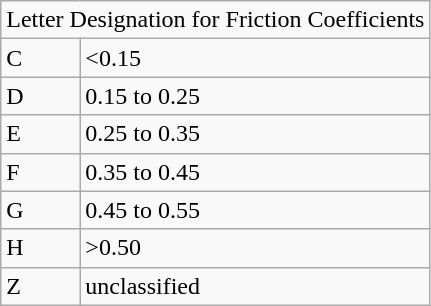<table class="wikitable">
<tr>
<td colspan="2" rowspan="1">Letter Designation for Friction Coefficients</td>
</tr>
<tr>
<td>C</td>
<td><0.15</td>
</tr>
<tr>
<td>D</td>
<td>0.15 to 0.25</td>
</tr>
<tr>
<td>E</td>
<td>0.25 to 0.35</td>
</tr>
<tr>
<td>F</td>
<td>0.35 to 0.45</td>
</tr>
<tr>
<td>G</td>
<td>0.45 to 0.55</td>
</tr>
<tr>
<td>H</td>
<td>>0.50</td>
</tr>
<tr>
<td>Z</td>
<td>unclassified</td>
</tr>
</table>
